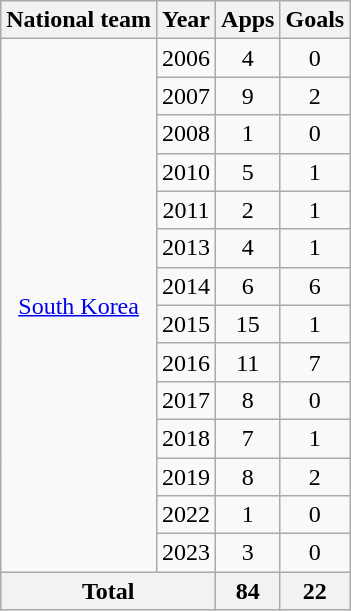<table class="wikitable" style="text-align:center">
<tr>
<th>National team</th>
<th>Year</th>
<th>Apps</th>
<th>Goals</th>
</tr>
<tr>
<td rowspan="14"><a href='#'>South Korea</a></td>
<td>2006</td>
<td>4</td>
<td>0</td>
</tr>
<tr>
<td>2007</td>
<td>9</td>
<td>2</td>
</tr>
<tr>
<td>2008</td>
<td>1</td>
<td>0</td>
</tr>
<tr>
<td>2010</td>
<td>5</td>
<td>1</td>
</tr>
<tr>
<td>2011</td>
<td>2</td>
<td>1</td>
</tr>
<tr>
<td>2013</td>
<td>4</td>
<td>1</td>
</tr>
<tr>
<td>2014</td>
<td>6</td>
<td>6</td>
</tr>
<tr>
<td>2015</td>
<td>15</td>
<td>1</td>
</tr>
<tr>
<td>2016</td>
<td>11</td>
<td>7</td>
</tr>
<tr>
<td>2017</td>
<td>8</td>
<td>0</td>
</tr>
<tr>
<td>2018</td>
<td>7</td>
<td>1</td>
</tr>
<tr>
<td>2019</td>
<td>8</td>
<td>2</td>
</tr>
<tr>
<td>2022</td>
<td>1</td>
<td>0</td>
</tr>
<tr>
<td>2023</td>
<td>3</td>
<td>0</td>
</tr>
<tr>
<th colspan=2>Total</th>
<th>84</th>
<th>22</th>
</tr>
</table>
